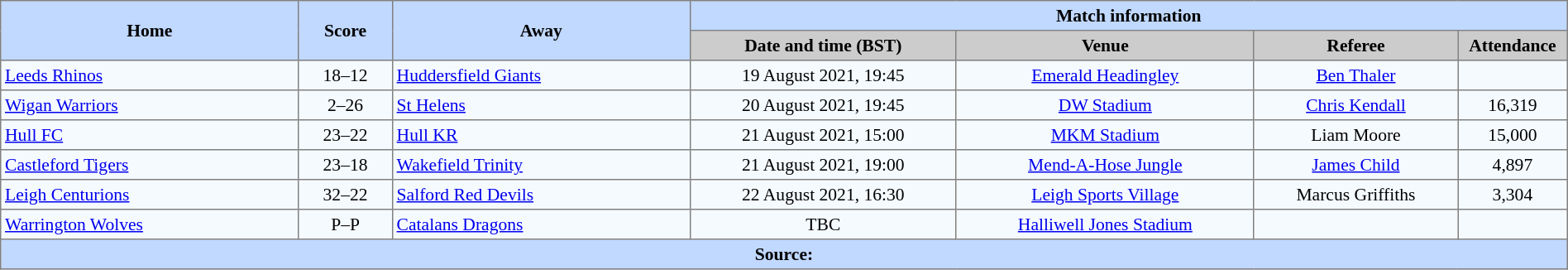<table border=1 style="border-collapse:collapse; font-size:90%; text-align:center;" cellpadding=3 cellspacing=0 width=100%>
<tr style="background:#C1D8ff;">
<th scope="col" rowspan=2 width=19%>Home</th>
<th scope="col" rowspan=2 width=6%>Score</th>
<th scope="col" rowspan=2 width=19%>Away</th>
<th colspan=4>Match information</th>
</tr>
<tr style="background:#CCCCCC;">
<th scope="col" width=17%>Date and time (BST)</th>
<th scope="col" width=19%>Venue</th>
<th scope="col" width=13%>Referee</th>
<th scope="col" width=7%>Attendance</th>
</tr>
<tr style="background:#F5FAFF;">
<td style="text-align:left;"> <a href='#'>Leeds Rhinos</a></td>
<td>18–12</td>
<td style="text-align:left;"> <a href='#'>Huddersfield Giants</a></td>
<td>19 August 2021, 19:45</td>
<td><a href='#'>Emerald Headingley</a></td>
<td><a href='#'>Ben Thaler</a></td>
<td></td>
</tr>
<tr style="background:#F5FAFF;">
<td style="text-align:left;"> <a href='#'>Wigan Warriors</a></td>
<td>2–26</td>
<td style="text-align:left;"> <a href='#'>St Helens</a></td>
<td>20 August 2021, 19:45</td>
<td><a href='#'>DW Stadium</a></td>
<td><a href='#'>Chris Kendall</a></td>
<td>16,319</td>
</tr>
<tr style="background:#F5FAFF;">
<td style="text-align:left;"> <a href='#'>Hull FC</a></td>
<td>23–22</td>
<td style="text-align:left;"> <a href='#'>Hull KR</a></td>
<td>21 August 2021, 15:00</td>
<td><a href='#'>MKM Stadium</a></td>
<td>Liam Moore</td>
<td>15,000</td>
</tr>
<tr style="background:#F5FAFF;">
<td style="text-align:left;"> <a href='#'>Castleford Tigers</a></td>
<td>23–18</td>
<td style="text-align:left;"> <a href='#'>Wakefield Trinity</a></td>
<td>21 August 2021, 19:00</td>
<td><a href='#'>Mend-A-Hose Jungle</a></td>
<td><a href='#'>James Child</a></td>
<td>4,897</td>
</tr>
<tr style="background:#F5FAFF;">
<td style="text-align:left;"> <a href='#'>Leigh Centurions</a></td>
<td>32–22</td>
<td style="text-align:left;"> <a href='#'>Salford Red Devils</a></td>
<td>22 August 2021, 16:30</td>
<td><a href='#'>Leigh Sports Village</a></td>
<td>Marcus Griffiths</td>
<td>3,304</td>
</tr>
<tr style="background:#F5FAFF;">
<td style="text-align:left;"> <a href='#'>Warrington Wolves</a></td>
<td>P–P</td>
<td style="text-align:left;"> <a href='#'>Catalans Dragons</a></td>
<td>TBC</td>
<td><a href='#'>Halliwell Jones Stadium</a></td>
<td></td>
<td></td>
</tr>
<tr style="background:#c1d8ff;">
<th colspan=7>Source:</th>
</tr>
</table>
